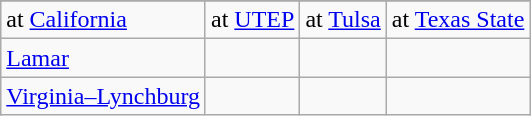<table class="wikitable">
<tr>
</tr>
<tr>
<td>at <a href='#'>California</a></td>
<td>at <a href='#'>UTEP</a></td>
<td>at <a href='#'>Tulsa</a></td>
<td>at <a href='#'>Texas State</a></td>
</tr>
<tr>
<td><a href='#'>Lamar</a></td>
<td></td>
<td></td>
<td></td>
</tr>
<tr>
<td><a href='#'>Virginia–Lynchburg</a></td>
<td></td>
<td></td>
<td></td>
</tr>
</table>
